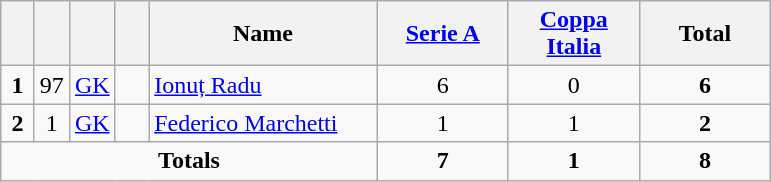<table class="wikitable" style="text-align:center">
<tr>
<th width=15></th>
<th width=15></th>
<th width=15></th>
<th width=15></th>
<th width=145>Name</th>
<th width=80><strong><a href='#'>Serie A</a></strong></th>
<th width=80><strong><a href='#'>Coppa Italia</a></strong></th>
<th width=80>Total</th>
</tr>
<tr>
<td><strong>1</strong></td>
<td>97</td>
<td><a href='#'>GK</a></td>
<td></td>
<td align=left><a href='#'>Ionuț Radu</a></td>
<td>6</td>
<td>0</td>
<td><strong>6</strong></td>
</tr>
<tr>
<td><strong>2</strong></td>
<td>1</td>
<td><a href='#'>GK</a></td>
<td></td>
<td align=left><a href='#'>Federico Marchetti</a></td>
<td>1</td>
<td>1</td>
<td><strong>2</strong></td>
</tr>
<tr>
<td colspan=5><strong>Totals</strong></td>
<td><strong>7</strong></td>
<td><strong>1</strong></td>
<td><strong>8</strong></td>
</tr>
</table>
